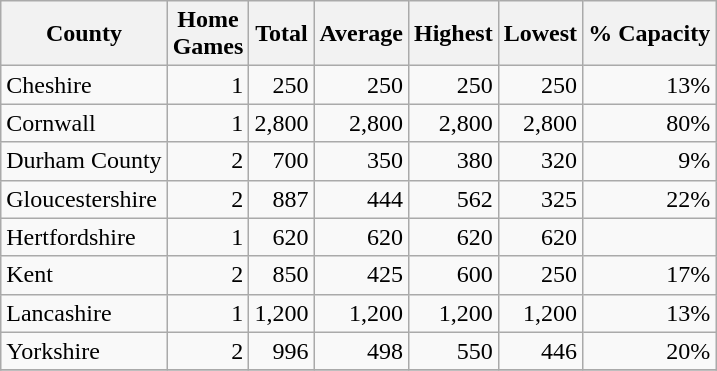<table class="wikitable sortable" style="text-align:right">
<tr>
<th>County</th>
<th>Home<br>Games</th>
<th>Total</th>
<th>Average</th>
<th>Highest</th>
<th>Lowest</th>
<th>% Capacity</th>
</tr>
<tr>
<td style="text-align:left">Cheshire</td>
<td>1</td>
<td>250</td>
<td>250</td>
<td>250</td>
<td>250</td>
<td>13%</td>
</tr>
<tr>
<td style="text-align:left">Cornwall</td>
<td>1</td>
<td>2,800</td>
<td>2,800</td>
<td>2,800</td>
<td>2,800</td>
<td>80%</td>
</tr>
<tr>
<td style="text-align:left">Durham County</td>
<td>2</td>
<td>700</td>
<td>350</td>
<td>380</td>
<td>320</td>
<td>9%</td>
</tr>
<tr>
<td style="text-align:left">Gloucestershire</td>
<td>2</td>
<td>887</td>
<td>444</td>
<td>562</td>
<td>325</td>
<td>22%</td>
</tr>
<tr>
<td style="text-align:left">Hertfordshire</td>
<td>1</td>
<td>620</td>
<td>620</td>
<td>620</td>
<td>620</td>
<td></td>
</tr>
<tr>
<td style="text-align:left">Kent</td>
<td>2</td>
<td>850</td>
<td>425</td>
<td>600</td>
<td>250</td>
<td>17%</td>
</tr>
<tr>
<td style="text-align:left">Lancashire</td>
<td>1</td>
<td>1,200</td>
<td>1,200</td>
<td>1,200</td>
<td>1,200</td>
<td>13%</td>
</tr>
<tr>
<td style="text-align:left">Yorkshire</td>
<td>2</td>
<td>996</td>
<td>498</td>
<td>550</td>
<td>446</td>
<td>20%</td>
</tr>
<tr>
</tr>
</table>
